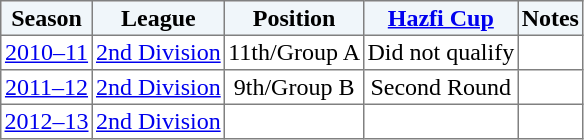<table border="1" cellpadding="2" style="border-collapse:collapse; text-align:center; font-size:normal;">
<tr style="background:#f0f6fa;">
<th>Season</th>
<th>League</th>
<th>Position</th>
<th><a href='#'>Hazfi Cup</a></th>
<th>Notes</th>
</tr>
<tr>
<td><a href='#'>2010–11</a></td>
<td><a href='#'>2nd Division</a></td>
<td>11th/Group A</td>
<td>Did not qualify</td>
<td></td>
</tr>
<tr>
<td><a href='#'>2011–12</a></td>
<td><a href='#'>2nd Division</a></td>
<td>9th/Group B</td>
<td>Second Round</td>
<td></td>
</tr>
<tr>
<td><a href='#'>2012–13</a></td>
<td><a href='#'>2nd Division</a></td>
<td></td>
<td></td>
<td></td>
</tr>
</table>
